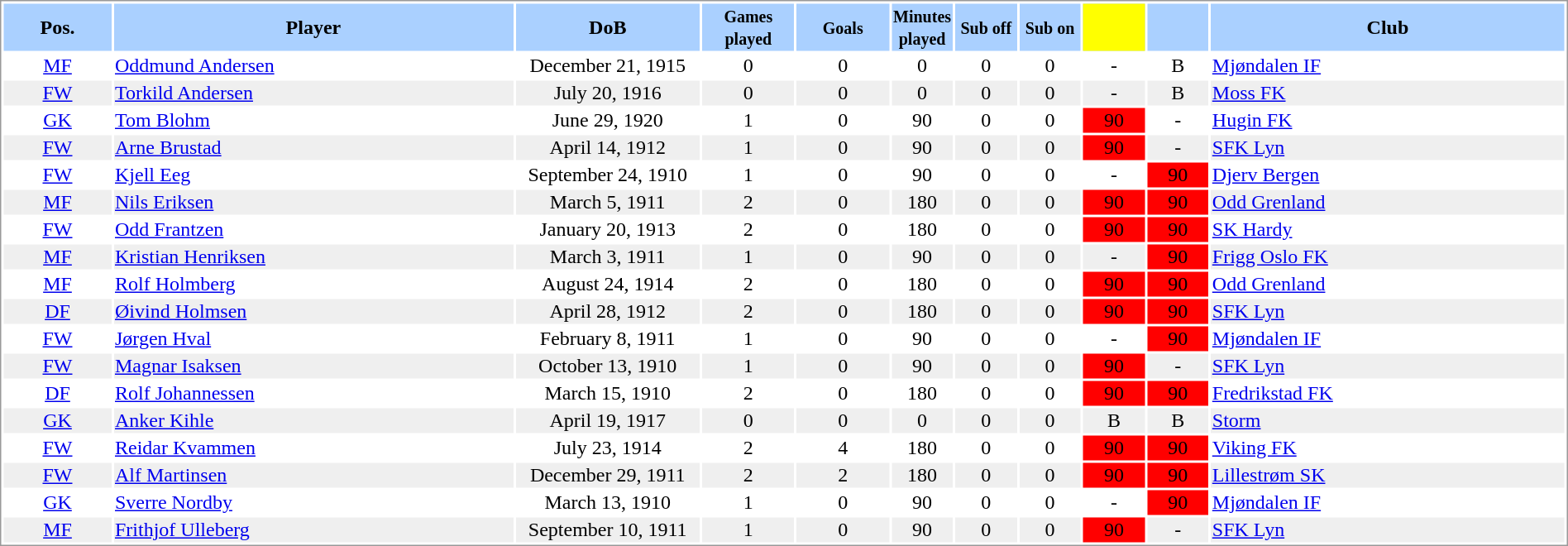<table border="0" width="100%" style="border: 1px solid #999; background-color:white; text-align:center">
<tr align="center" bgcolor="#AAD0FF">
<th width=7%>Pos.</th>
<th width=26%>Player</th>
<th width=12%>DoB</th>
<th width=6%><small>Games<br>played</small></th>
<th width=6%><small>Goals</small></th>
<th width=4%><small>Minutes<br>played</small></th>
<th width=4%><small>Sub off</small></th>
<th width=4%><small>Sub on</small></th>
<th width=4% bgcolor=yellow></th>
<th width=4%></th>
<th width=25%>Club</th>
</tr>
<tr>
<td><a href='#'>MF</a></td>
<td align="left"><a href='#'>Oddmund Andersen</a></td>
<td>December 21, 1915</td>
<td>0</td>
<td>0</td>
<td>0</td>
<td>0</td>
<td>0</td>
<td>-</td>
<td>B</td>
<td align="left"> <a href='#'>Mjøndalen IF</a></td>
</tr>
<tr bgcolor="#EFEFEF">
<td><a href='#'>FW</a></td>
<td align="left"><a href='#'>Torkild Andersen</a></td>
<td>July 20, 1916</td>
<td>0</td>
<td>0</td>
<td>0</td>
<td>0</td>
<td>0</td>
<td>-</td>
<td>B</td>
<td align="left"> <a href='#'>Moss FK</a></td>
</tr>
<tr>
<td><a href='#'>GK</a></td>
<td align="left"><a href='#'>Tom Blohm</a></td>
<td>June 29, 1920</td>
<td>1</td>
<td>0</td>
<td>90</td>
<td>0</td>
<td>0</td>
<td bgcolor=red>90</td>
<td>-</td>
<td align="left"> <a href='#'>Hugin FK</a></td>
</tr>
<tr bgcolor="#EFEFEF">
<td><a href='#'>FW</a></td>
<td align="left"><a href='#'>Arne Brustad</a></td>
<td>April 14, 1912</td>
<td>1</td>
<td>0</td>
<td>90</td>
<td>0</td>
<td>0</td>
<td bgcolor=red>90</td>
<td>-</td>
<td align="left"> <a href='#'>SFK Lyn</a></td>
</tr>
<tr>
<td><a href='#'>FW</a></td>
<td align="left"><a href='#'>Kjell Eeg</a></td>
<td>September 24, 1910</td>
<td>1</td>
<td>0</td>
<td>90</td>
<td>0</td>
<td>0</td>
<td>-</td>
<td bgcolor=red>90</td>
<td align="left"> <a href='#'>Djerv Bergen</a></td>
</tr>
<tr bgcolor="#EFEFEF">
<td><a href='#'>MF</a></td>
<td align="left"><a href='#'>Nils Eriksen</a></td>
<td>March 5, 1911</td>
<td>2</td>
<td>0</td>
<td>180</td>
<td>0</td>
<td>0</td>
<td bgcolor=red>90</td>
<td bgcolor=red>90</td>
<td align="left"> <a href='#'>Odd Grenland</a></td>
</tr>
<tr>
<td><a href='#'>FW</a></td>
<td align="left"><a href='#'>Odd Frantzen</a></td>
<td>January 20, 1913</td>
<td>2</td>
<td>0</td>
<td>180</td>
<td>0</td>
<td>0</td>
<td bgcolor=red>90</td>
<td bgcolor=red>90</td>
<td align="left"> <a href='#'>SK Hardy</a></td>
</tr>
<tr bgcolor="#EFEFEF">
<td><a href='#'>MF</a></td>
<td align="left"><a href='#'>Kristian Henriksen</a></td>
<td>March 3, 1911</td>
<td>1</td>
<td>0</td>
<td>90</td>
<td>0</td>
<td>0</td>
<td>-</td>
<td bgcolor=red>90</td>
<td align="left"> <a href='#'>Frigg Oslo FK</a></td>
</tr>
<tr>
<td><a href='#'>MF</a></td>
<td align="left"><a href='#'>Rolf Holmberg</a></td>
<td>August 24, 1914</td>
<td>2</td>
<td>0</td>
<td>180</td>
<td>0</td>
<td>0</td>
<td bgcolor=red>90</td>
<td bgcolor=red>90</td>
<td align="left"> <a href='#'>Odd Grenland</a></td>
</tr>
<tr bgcolor="#EFEFEF">
<td><a href='#'>DF</a></td>
<td align="left"><a href='#'>Øivind Holmsen</a></td>
<td>April 28, 1912</td>
<td>2</td>
<td>0</td>
<td>180</td>
<td>0</td>
<td>0</td>
<td bgcolor=red>90</td>
<td bgcolor=red>90</td>
<td align="left"> <a href='#'>SFK Lyn</a></td>
</tr>
<tr>
<td><a href='#'>FW</a></td>
<td align="left"><a href='#'>Jørgen Hval</a></td>
<td>February 8, 1911</td>
<td>1</td>
<td>0</td>
<td>90</td>
<td>0</td>
<td>0</td>
<td>-</td>
<td bgcolor=red>90</td>
<td align="left"> <a href='#'>Mjøndalen IF</a></td>
</tr>
<tr bgcolor="#EFEFEF">
<td><a href='#'>FW</a></td>
<td align="left"><a href='#'>Magnar Isaksen</a></td>
<td>October 13, 1910</td>
<td>1</td>
<td>0</td>
<td>90</td>
<td>0</td>
<td>0</td>
<td bgcolor=red>90</td>
<td>-</td>
<td align="left"> <a href='#'>SFK Lyn</a></td>
</tr>
<tr>
<td><a href='#'>DF</a></td>
<td align="left"><a href='#'>Rolf Johannessen</a></td>
<td>March 15, 1910</td>
<td>2</td>
<td>0</td>
<td>180</td>
<td>0</td>
<td>0</td>
<td bgcolor=red>90</td>
<td bgcolor=red>90</td>
<td align="left"> <a href='#'>Fredrikstad FK</a></td>
</tr>
<tr bgcolor="#EFEFEF">
<td><a href='#'>GK</a></td>
<td align="left"><a href='#'>Anker Kihle</a></td>
<td>April 19, 1917</td>
<td>0</td>
<td>0</td>
<td>0</td>
<td>0</td>
<td>0</td>
<td>B</td>
<td>B</td>
<td align="left"> <a href='#'>Storm</a></td>
</tr>
<tr>
<td><a href='#'>FW</a></td>
<td align="left"><a href='#'>Reidar Kvammen</a></td>
<td>July 23, 1914</td>
<td>2</td>
<td>4</td>
<td>180</td>
<td>0</td>
<td>0</td>
<td bgcolor=red>90</td>
<td bgcolor=red>90</td>
<td align="left"> <a href='#'>Viking FK</a></td>
</tr>
<tr bgcolor="#EFEFEF">
<td><a href='#'>FW</a></td>
<td align="left"><a href='#'>Alf Martinsen</a></td>
<td>December 29, 1911</td>
<td>2</td>
<td>2</td>
<td>180</td>
<td>0</td>
<td>0</td>
<td bgcolor=red>90</td>
<td bgcolor=red>90</td>
<td align="left"> <a href='#'>Lillestrøm SK</a></td>
</tr>
<tr>
<td><a href='#'>GK</a></td>
<td align="left"><a href='#'>Sverre Nordby</a></td>
<td>March 13, 1910</td>
<td>1</td>
<td>0</td>
<td>90</td>
<td>0</td>
<td>0</td>
<td>-</td>
<td bgcolor=red>90</td>
<td align="left"> <a href='#'>Mjøndalen IF</a></td>
</tr>
<tr bgcolor="#EFEFEF">
<td><a href='#'>MF</a></td>
<td align="left"><a href='#'>Frithjof Ulleberg</a></td>
<td>September 10, 1911</td>
<td>1</td>
<td>0</td>
<td>90</td>
<td>0</td>
<td>0</td>
<td bgcolor=red>90</td>
<td>-</td>
<td align="left"> <a href='#'>SFK Lyn</a></td>
</tr>
</table>
